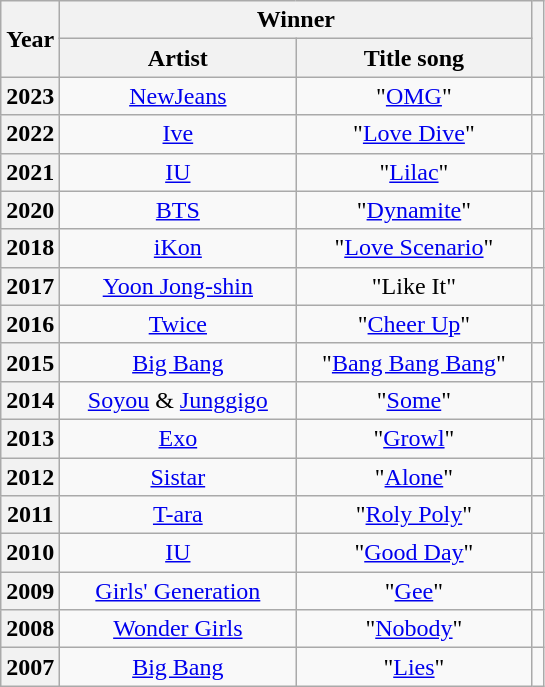<table class="wikitable sortable plainrowheaders" style="text-align: center;">
<tr>
<th scope="col" rowspan="2">Year</th>
<th scope="col" colspan="2">Winner</th>
<th scope="col" rowspan="2" class="unsortable"></th>
</tr>
<tr>
<th scope="col" style="width:150px">Artist</th>
<th scope="col" style="width:150px">Title song</th>
</tr>
<tr>
<th scope="row">2023</th>
<td><a href='#'>NewJeans</a></td>
<td>"<a href='#'>OMG</a>"</td>
<td></td>
</tr>
<tr>
<th scope="row">2022</th>
<td><a href='#'>Ive</a></td>
<td>"<a href='#'>Love Dive</a>"</td>
<td></td>
</tr>
<tr>
<th scope="row">2021</th>
<td><a href='#'>IU</a></td>
<td>"<a href='#'>Lilac</a>"</td>
<td></td>
</tr>
<tr>
<th scope="row">2020</th>
<td><a href='#'>BTS</a></td>
<td>"<a href='#'>Dynamite</a>"</td>
<td></td>
</tr>
<tr>
<th scope="row">2018</th>
<td><a href='#'>iKon</a></td>
<td>"<a href='#'>Love Scenario</a>"</td>
<td></td>
</tr>
<tr>
<th scope="row">2017</th>
<td><a href='#'>Yoon Jong-shin</a></td>
<td>"Like It"</td>
<td></td>
</tr>
<tr>
<th scope="row">2016</th>
<td><a href='#'>Twice</a></td>
<td>"<a href='#'>Cheer Up</a>"</td>
<td></td>
</tr>
<tr>
<th scope="row">2015</th>
<td><a href='#'>Big Bang</a></td>
<td>"<a href='#'>Bang Bang Bang</a>"</td>
<td></td>
</tr>
<tr>
<th scope="row">2014</th>
<td><a href='#'>Soyou</a> & <a href='#'>Junggigo</a></td>
<td>"<a href='#'>Some</a>"</td>
<td></td>
</tr>
<tr>
<th scope="row">2013</th>
<td><a href='#'>Exo</a></td>
<td>"<a href='#'>Growl</a>"</td>
<td></td>
</tr>
<tr>
<th scope="row">2012</th>
<td><a href='#'>Sistar</a></td>
<td>"<a href='#'>Alone</a>"</td>
<td></td>
</tr>
<tr>
<th scope="row">2011</th>
<td><a href='#'>T-ara</a></td>
<td>"<a href='#'>Roly Poly</a>"</td>
<td></td>
</tr>
<tr>
<th scope="row">2010</th>
<td><a href='#'>IU</a></td>
<td>"<a href='#'>Good Day</a>"</td>
<td></td>
</tr>
<tr>
<th scope="row">2009</th>
<td><a href='#'>Girls' Generation</a></td>
<td>"<a href='#'>Gee</a>"</td>
<td></td>
</tr>
<tr>
<th scope="row">2008</th>
<td><a href='#'>Wonder Girls</a></td>
<td>"<a href='#'>Nobody</a>"</td>
<td></td>
</tr>
<tr>
<th scope="row">2007</th>
<td><a href='#'>Big Bang</a></td>
<td>"<a href='#'>Lies</a>"</td>
<td></td>
</tr>
</table>
